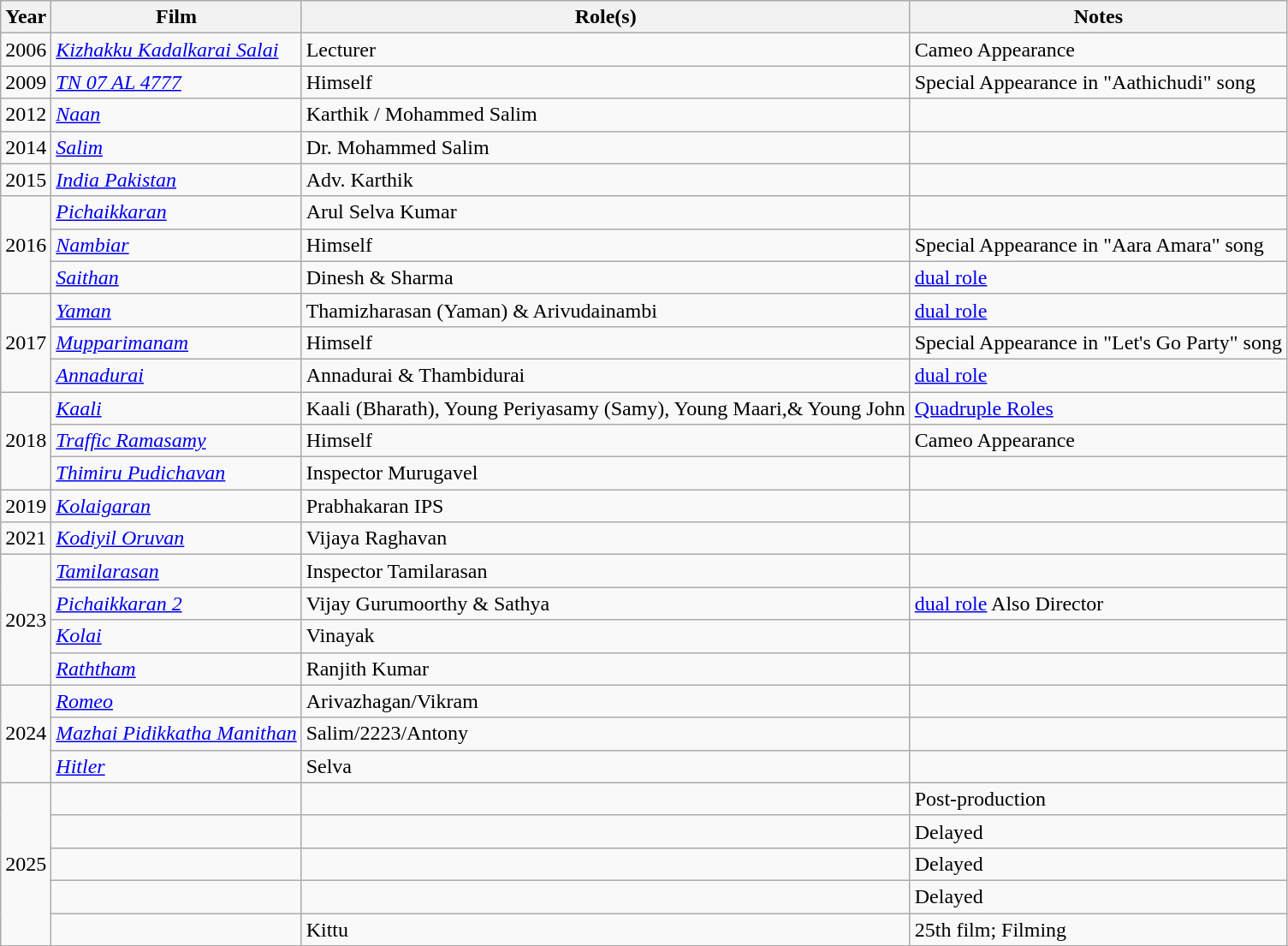<table class="wikitable">
<tr bgcolor="" style="text-align:center;">
<th>Year</th>
<th>Film</th>
<th>Role(s)</th>
<th>Notes</th>
</tr>
<tr>
<td>2006</td>
<td><em><a href='#'>Kizhakku Kadalkarai Salai</a></em></td>
<td>Lecturer</td>
<td>Cameo Appearance</td>
</tr>
<tr>
<td>2009</td>
<td><em><a href='#'>TN 07 AL 4777</a></em></td>
<td>Himself</td>
<td>Special Appearance in "Aathichudi" song</td>
</tr>
<tr>
<td>2012</td>
<td><em><a href='#'>Naan</a></em></td>
<td>Karthik / Mohammed Salim</td>
<td></td>
</tr>
<tr>
<td>2014</td>
<td><em><a href='#'>Salim</a></em></td>
<td>Dr. Mohammed Salim</td>
<td></td>
</tr>
<tr>
<td>2015</td>
<td><em><a href='#'>India Pakistan</a></em></td>
<td>Adv. Karthik</td>
<td></td>
</tr>
<tr>
<td rowspan="3">2016</td>
<td><em><a href='#'>Pichaikkaran</a></em></td>
<td>Arul Selva Kumar</td>
<td></td>
</tr>
<tr>
<td><em><a href='#'>Nambiar</a></em></td>
<td>Himself</td>
<td>Special Appearance in "Aara Amara" song</td>
</tr>
<tr>
<td><em><a href='#'>Saithan</a></em></td>
<td>Dinesh & Sharma</td>
<td><a href='#'>dual role</a></td>
</tr>
<tr>
<td rowspan="3">2017</td>
<td><em><a href='#'>Yaman</a></em></td>
<td>Thamizharasan (Yaman) & Arivudainambi</td>
<td><a href='#'>dual role</a></td>
</tr>
<tr>
<td><em><a href='#'>Mupparimanam</a></em></td>
<td>Himself</td>
<td>Special Appearance in "Let's Go Party" song</td>
</tr>
<tr>
<td><em><a href='#'>Annadurai</a></em></td>
<td>Annadurai & Thambidurai</td>
<td><a href='#'>dual role</a></td>
</tr>
<tr>
<td rowspan="3">2018</td>
<td><em><a href='#'>Kaali</a></em></td>
<td>Kaali (Bharath), Young Periyasamy (Samy), Young Maari,& Young John</td>
<td><a href='#'>Quadruple Roles</a></td>
</tr>
<tr>
<td><em><a href='#'>Traffic Ramasamy</a></em></td>
<td>Himself</td>
<td>Cameo Appearance</td>
</tr>
<tr>
<td><em><a href='#'>Thimiru Pudichavan</a></em></td>
<td>Inspector Murugavel</td>
<td></td>
</tr>
<tr>
<td>2019</td>
<td><em><a href='#'>Kolaigaran</a></em></td>
<td>Prabhakaran IPS</td>
<td></td>
</tr>
<tr>
<td>2021</td>
<td><em><a href='#'>Kodiyil Oruvan</a></em></td>
<td>Vijaya Raghavan</td>
<td></td>
</tr>
<tr>
<td rowspan="4">2023</td>
<td><em><a href='#'>Tamilarasan</a></em></td>
<td>Inspector Tamilarasan</td>
<td></td>
</tr>
<tr>
<td><em><a href='#'>Pichaikkaran 2</a></em></td>
<td>Vijay Gurumoorthy & Sathya</td>
<td><a href='#'>dual role</a> Also Director</td>
</tr>
<tr>
<td><em><a href='#'>Kolai</a></em></td>
<td>Vinayak</td>
<td></td>
</tr>
<tr>
<td><em><a href='#'>Raththam</a></em></td>
<td>Ranjith Kumar</td>
<td></td>
</tr>
<tr>
<td rowspan="3">2024</td>
<td><em><a href='#'>Romeo</a></em></td>
<td>Arivazhagan/Vikram</td>
<td></td>
</tr>
<tr>
<td><em><a href='#'>Mazhai Pidikkatha Manithan</a></em></td>
<td>Salim/2223/Antony</td>
<td></td>
</tr>
<tr>
<td><em><a href='#'>Hitler</a></em></td>
<td>Selva</td>
<td></td>
</tr>
<tr>
<td rowspan="6">2025</td>
<td></td>
<td></td>
<td>Post-production</td>
</tr>
<tr>
<td></td>
<td></td>
<td>Delayed</td>
</tr>
<tr>
<td></td>
<td></td>
<td>Delayed</td>
</tr>
<tr>
<td></td>
<td></td>
<td>Delayed</td>
</tr>
<tr>
<td></td>
<td>Kittu</td>
<td>25th film; Filming </td>
</tr>
<tr>
</tr>
</table>
